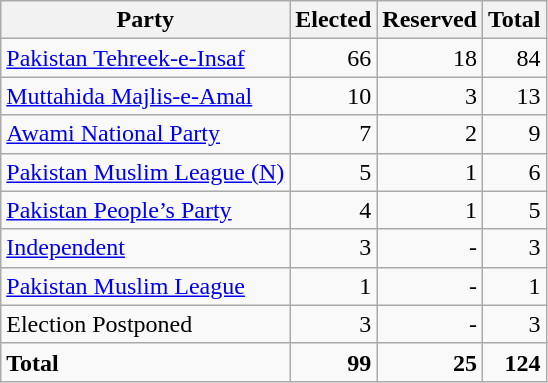<table class="wikitable sortable" style="text-align:left">
<tr>
<th>Party</th>
<th>Elected</th>
<th>Reserved</th>
<th>Total</th>
</tr>
<tr>
<td><a href='#'>Pakistan Tehreek-e-Insaf</a></td>
<td align=right>66</td>
<td align=right>18</td>
<td align=right>84</td>
</tr>
<tr>
<td><a href='#'>Muttahida Majlis-e-Amal</a></td>
<td align=right>10</td>
<td align=right>3</td>
<td align=right>13</td>
</tr>
<tr>
<td><a href='#'>Awami National Party</a></td>
<td align=right>7</td>
<td align=right>2</td>
<td align=right>9</td>
</tr>
<tr>
<td><a href='#'>Pakistan Muslim League (N)</a></td>
<td align=right>5</td>
<td align=right>1</td>
<td align=right>6</td>
</tr>
<tr>
<td><a href='#'>Pakistan People’s Party</a></td>
<td align=right>4</td>
<td align=right>1</td>
<td align=right>5</td>
</tr>
<tr>
<td><a href='#'>Independent</a></td>
<td align=right>3</td>
<td align=right>-</td>
<td align=right>3</td>
</tr>
<tr>
<td><a href='#'>Pakistan Muslim League</a></td>
<td align=right>1</td>
<td align=right>-</td>
<td align=right>1</td>
</tr>
<tr>
<td>Election Postponed</td>
<td align=right>3</td>
<td align=right>-</td>
<td align=right>3</td>
</tr>
<tr>
<td><strong>Total</strong></td>
<td align=right><strong>99</strong></td>
<td align=right><strong>25</strong></td>
<td align=right><strong>124</strong></td>
</tr>
</table>
